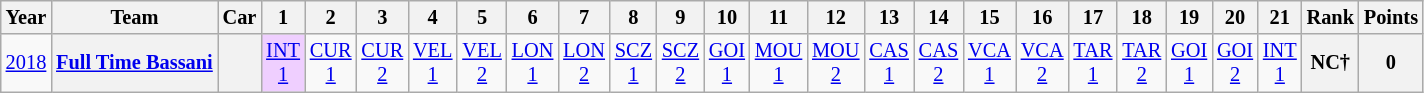<table class="wikitable" style="text-align:center; font-size:85%">
<tr>
<th>Year</th>
<th>Team</th>
<th>Car</th>
<th>1</th>
<th>2</th>
<th>3</th>
<th>4</th>
<th>5</th>
<th>6</th>
<th>7</th>
<th>8</th>
<th>9</th>
<th>10</th>
<th>11</th>
<th>12</th>
<th>13</th>
<th>14</th>
<th>15</th>
<th>16</th>
<th>17</th>
<th>18</th>
<th>19</th>
<th>20</th>
<th>21</th>
<th>Rank</th>
<th>Points</th>
</tr>
<tr>
<td><a href='#'>2018</a></td>
<th nowrap><a href='#'>Full Time Bassani</a></th>
<th></th>
<td style="background:#EFCFFF;"><a href='#'>INT<br>1</a><br></td>
<td><a href='#'>CUR<br>1</a></td>
<td><a href='#'>CUR<br>2</a></td>
<td><a href='#'>VEL<br>1</a></td>
<td><a href='#'>VEL<br>2</a></td>
<td><a href='#'>LON<br>1</a></td>
<td><a href='#'>LON<br>2</a></td>
<td><a href='#'>SCZ<br>1</a></td>
<td><a href='#'>SCZ<br>2</a></td>
<td><a href='#'>GOI<br>1</a></td>
<td><a href='#'>MOU<br>1</a></td>
<td><a href='#'>MOU<br>2</a></td>
<td><a href='#'>CAS<br>1</a></td>
<td><a href='#'>CAS<br>2</a></td>
<td><a href='#'>VCA<br>1</a></td>
<td><a href='#'>VCA<br>2</a></td>
<td><a href='#'>TAR<br>1</a></td>
<td><a href='#'>TAR<br>2</a></td>
<td><a href='#'>GOI<br>1</a></td>
<td><a href='#'>GOI<br>2</a></td>
<td><a href='#'>INT<br>1</a></td>
<th>NC†</th>
<th>0</th>
</tr>
</table>
